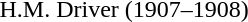<table>
<tr>
<td>H.M. Driver (1907–1908)</td>
</tr>
</table>
